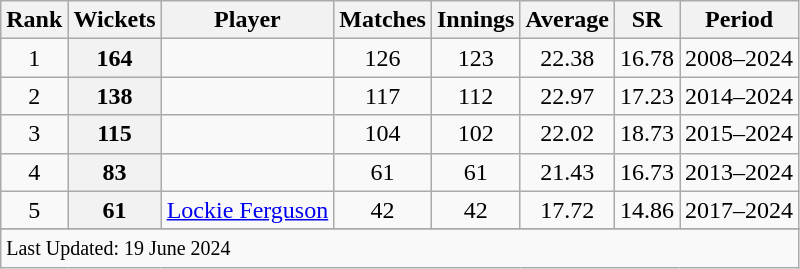<table class="wikitable plainrowheaders sortable">
<tr>
<th scope=col>Rank</th>
<th scope=col>Wickets</th>
<th scope=col>Player</th>
<th scope=col>Matches</th>
<th scope=col>Innings</th>
<th scope=col>Average</th>
<th scope=col>SR</th>
<th scope=col>Period</th>
</tr>
<tr>
<td align=center>1</td>
<th scope=row style=text-align:center;>164</th>
<td></td>
<td align=center>126</td>
<td align=center>123</td>
<td align=center>22.38</td>
<td align=center>16.78</td>
<td>2008–2024</td>
</tr>
<tr>
<td align=center>2</td>
<th scope=row style=text-align:center;>138</th>
<td></td>
<td align=center>117</td>
<td align=center>112</td>
<td align=center>22.97</td>
<td align=center>17.23</td>
<td>2014–2024</td>
</tr>
<tr>
<td align=center>3</td>
<th scope=row style=text-align:center;>115</th>
<td></td>
<td align=center>104</td>
<td align=center>102</td>
<td align=center>22.02</td>
<td align=center>18.73</td>
<td>2015–2024</td>
</tr>
<tr>
<td align=center>4</td>
<th scope=row style=text-align:center;>83</th>
<td></td>
<td align=center>61</td>
<td align=center>61</td>
<td align=center>21.43</td>
<td align=center>16.73</td>
<td>2013–2024</td>
</tr>
<tr>
<td align=center>5</td>
<th scope=row style=text-align:center;>61</th>
<td><a href='#'>Lockie Ferguson</a></td>
<td align=center>42</td>
<td align=center>42</td>
<td align=center>17.72</td>
<td align=center>14.86</td>
<td>2017–2024</td>
</tr>
<tr>
</tr>
<tr class=sortbottom>
<td colspan=8><small>Last Updated: 19 June 2024</small></td>
</tr>
</table>
